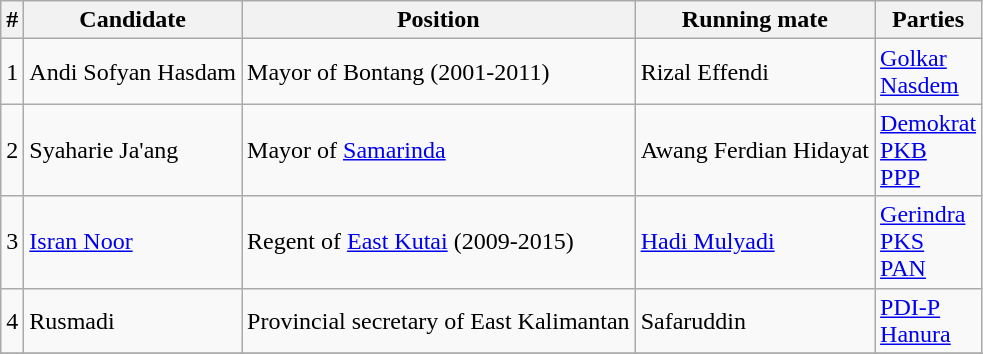<table class="wikitable">
<tr>
<th>#</th>
<th>Candidate</th>
<th>Position</th>
<th>Running mate</th>
<th>Parties</th>
</tr>
<tr>
<td>1</td>
<td>Andi Sofyan Hasdam</td>
<td>Mayor of Bontang (2001-2011)</td>
<td>Rizal Effendi</td>
<td><a href='#'>Golkar</a><br><a href='#'>Nasdem</a></td>
</tr>
<tr>
<td>2</td>
<td>Syaharie Ja'ang</td>
<td>Mayor of <a href='#'>Samarinda</a></td>
<td>Awang Ferdian Hidayat</td>
<td><a href='#'>Demokrat</a><br><a href='#'>PKB</a><br><a href='#'>PPP</a></td>
</tr>
<tr>
<td>3</td>
<td><a href='#'>Isran Noor</a></td>
<td>Regent of <a href='#'>East Kutai</a> (2009-2015)</td>
<td><a href='#'>Hadi Mulyadi</a></td>
<td><a href='#'>Gerindra</a><br><a href='#'>PKS</a><br><a href='#'>PAN</a></td>
</tr>
<tr>
<td>4</td>
<td>Rusmadi</td>
<td>Provincial secretary of East Kalimantan</td>
<td>Safaruddin</td>
<td><a href='#'>PDI-P</a><br><a href='#'>Hanura</a></td>
</tr>
<tr>
</tr>
</table>
